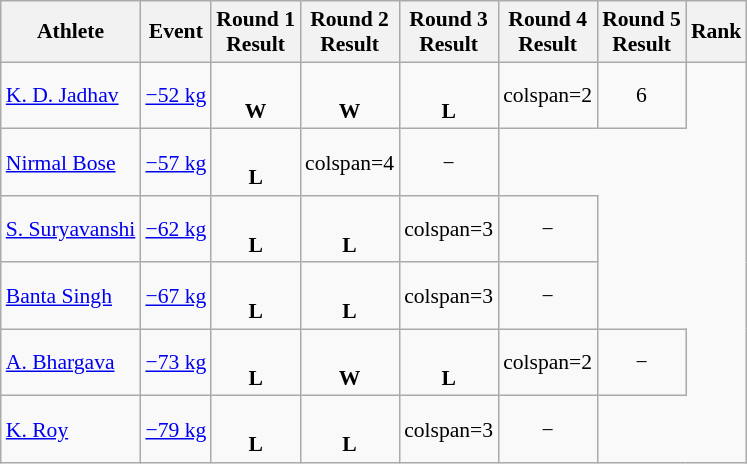<table class="wikitable" style="font-size:90%">
<tr>
<th>Athlete</th>
<th>Event</th>
<th>Round 1<br>Result</th>
<th>Round 2<br>Result</th>
<th>Round 3<br>Result</th>
<th>Round 4<br>Result</th>
<th>Round 5<br>Result</th>
<th>Rank</th>
</tr>
<tr align=center>
<td align=left><a href='#'>K. D. Jadhav</a></td>
<td align=left><a href='#'>−52 kg</a></td>
<td><br><strong>W</strong> <sup></sup></td>
<td><br><strong>W</strong> <sup></sup></td>
<td><br><strong>L</strong> <sup></sup></td>
<td>colspan=2 </td>
<td>6</td>
</tr>
<tr align=center>
<td align=left><a href='#'>Nirmal Bose</a></td>
<td align=left><a href='#'>−57 kg</a></td>
<td><br><strong>L</strong> <sup></sup></td>
<td>colspan=4 </td>
<td>−</td>
</tr>
<tr align=center>
<td align=left><a href='#'>S. Suryavanshi</a></td>
<td align=left><a href='#'>−62 kg</a></td>
<td><br><strong>L</strong> <sup></sup></td>
<td><br><strong>L</strong> <sup></sup></td>
<td>colspan=3 </td>
<td>−</td>
</tr>
<tr align=center>
<td align=left><a href='#'>Banta Singh</a></td>
<td align=left><a href='#'>−67 kg</a></td>
<td><br><strong>L</strong> <sup></sup></td>
<td><br><strong>L</strong> <sup></sup></td>
<td>colspan=3 </td>
<td>−</td>
</tr>
<tr align=center>
<td align=left><a href='#'>A. Bhargava</a></td>
<td align=left><a href='#'>−73 kg</a></td>
<td><br><strong>L</strong> <sup></sup></td>
<td><br><strong>W</strong> <sup></sup></td>
<td><br><strong>L</strong> <sup></sup></td>
<td>colspan=2 </td>
<td>−</td>
</tr>
<tr align=center>
<td align=left><a href='#'>K. Roy</a></td>
<td align=left><a href='#'>−79 kg</a></td>
<td><br><strong>L</strong> <sup></sup></td>
<td><br><strong>L</strong> <sup></sup></td>
<td>colspan=3 </td>
<td>−</td>
</tr>
</table>
